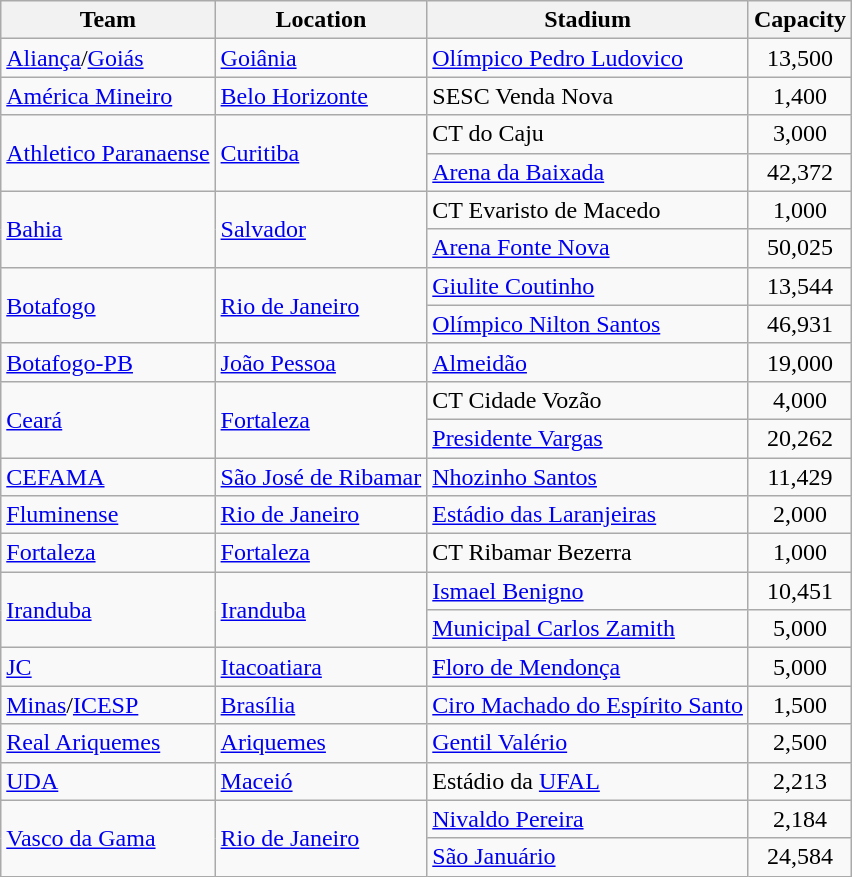<table class="wikitable sortable" style="text-align: left;">
<tr>
<th>Team</th>
<th>Location</th>
<th>Stadium</th>
<th>Capacity</th>
</tr>
<tr>
<td> <a href='#'>Aliança</a>/<a href='#'>Goiás</a></td>
<td><a href='#'>Goiânia</a></td>
<td><a href='#'>Olímpico Pedro Ludovico</a></td>
<td align=center>13,500</td>
</tr>
<tr>
<td> <a href='#'>América Mineiro</a></td>
<td><a href='#'>Belo Horizonte</a></td>
<td>SESC Venda Nova</td>
<td align=center>1,400</td>
</tr>
<tr>
<td rowspan=2> <a href='#'>Athletico Paranaense</a></td>
<td rowspan=2><a href='#'>Curitiba</a></td>
<td>CT do Caju</td>
<td align=center>3,000</td>
</tr>
<tr>
<td><a href='#'>Arena da Baixada</a></td>
<td align=center>42,372</td>
</tr>
<tr>
<td rowspan=2> <a href='#'>Bahia</a></td>
<td rowspan=2><a href='#'>Salvador</a></td>
<td>CT Evaristo de Macedo </td>
<td align=center>1,000</td>
</tr>
<tr>
<td><a href='#'>Arena Fonte Nova</a></td>
<td align=center>50,025</td>
</tr>
<tr>
<td rowspan=2> <a href='#'>Botafogo</a></td>
<td rowspan=2><a href='#'>Rio de Janeiro</a></td>
<td><a href='#'>Giulite Coutinho</a> </td>
<td align=center>13,544</td>
</tr>
<tr>
<td><a href='#'>Olímpico Nilton Santos</a></td>
<td align=center>46,931</td>
</tr>
<tr>
<td> <a href='#'>Botafogo-PB</a></td>
<td><a href='#'>João Pessoa</a></td>
<td><a href='#'>Almeidão</a></td>
<td align=center>19,000</td>
</tr>
<tr>
<td rowspan=2> <a href='#'>Ceará</a></td>
<td rowspan=2><a href='#'>Fortaleza</a></td>
<td>CT Cidade Vozão </td>
<td align=center>4,000</td>
</tr>
<tr>
<td><a href='#'>Presidente Vargas</a></td>
<td align=center>20,262</td>
</tr>
<tr>
<td> <a href='#'>CEFAMA</a></td>
<td><a href='#'>São José de Ribamar</a></td>
<td><a href='#'>Nhozinho Santos</a></td>
<td align=center>11,429</td>
</tr>
<tr>
<td> <a href='#'>Fluminense</a></td>
<td><a href='#'>Rio de Janeiro</a></td>
<td><a href='#'>Estádio das Laranjeiras</a></td>
<td align=center>2,000</td>
</tr>
<tr>
<td> <a href='#'>Fortaleza</a></td>
<td><a href='#'>Fortaleza</a></td>
<td>CT Ribamar Bezerra </td>
<td align=center>1,000</td>
</tr>
<tr>
<td rowspan=2> <a href='#'>Iranduba</a></td>
<td rowspan=2><a href='#'>Iranduba</a></td>
<td><a href='#'>Ismael Benigno</a> </td>
<td align=center>10,451</td>
</tr>
<tr>
<td><a href='#'>Municipal Carlos Zamith</a> </td>
<td align=center>5,000</td>
</tr>
<tr>
<td> <a href='#'>JC</a></td>
<td><a href='#'>Itacoatiara</a></td>
<td><a href='#'>Floro de Mendonça</a></td>
<td align=center>5,000</td>
</tr>
<tr>
<td> <a href='#'>Minas</a>/<a href='#'>ICESP</a></td>
<td><a href='#'>Brasília</a></td>
<td><a href='#'>Ciro Machado do Espírito Santo</a></td>
<td align=center>1,500</td>
</tr>
<tr>
<td> <a href='#'>Real Ariquemes</a></td>
<td><a href='#'>Ariquemes</a></td>
<td><a href='#'>Gentil Valério</a></td>
<td align=center>2,500</td>
</tr>
<tr>
<td> <a href='#'>UDA</a></td>
<td><a href='#'>Maceió</a></td>
<td>Estádio da <a href='#'>UFAL</a></td>
<td align=center>2,213</td>
</tr>
<tr>
<td rowspan=2> <a href='#'>Vasco da Gama</a></td>
<td rowspan=2><a href='#'>Rio de Janeiro</a></td>
<td><a href='#'>Nivaldo Pereira</a> </td>
<td align=center>2,184</td>
</tr>
<tr>
<td><a href='#'>São Januário</a></td>
<td align=center>24,584</td>
</tr>
</table>
